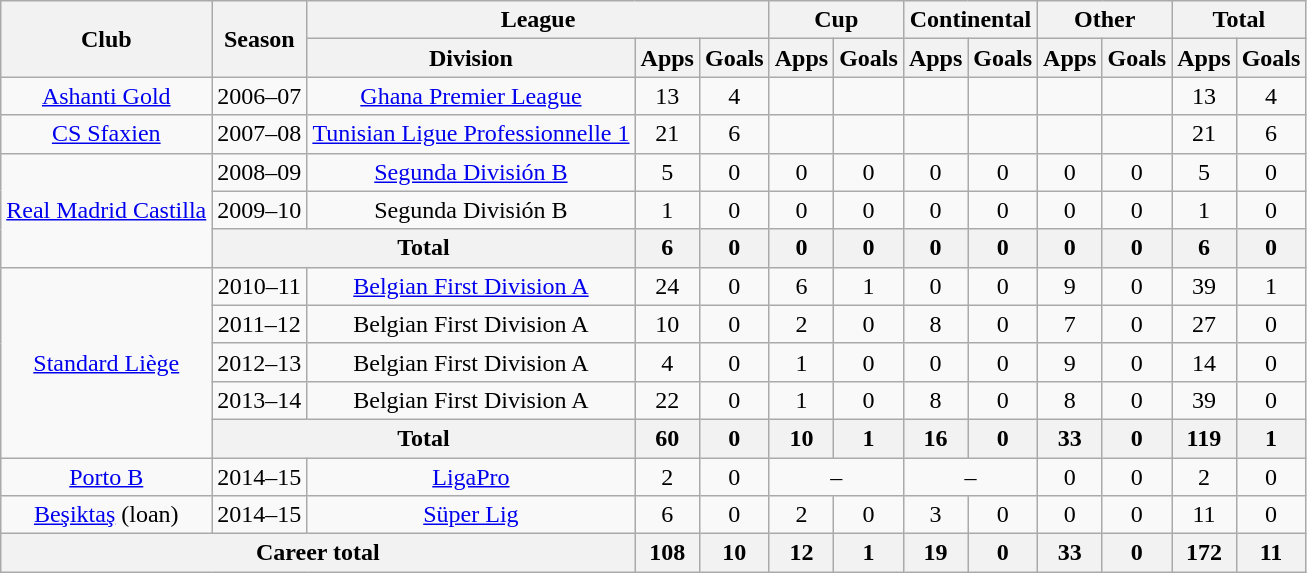<table class="wikitable" style="text-align:center">
<tr>
<th rowspan="2">Club</th>
<th rowspan="2">Season</th>
<th colspan="3">League</th>
<th colspan="2">Cup</th>
<th colspan="2">Continental</th>
<th colspan="2">Other</th>
<th colspan="2">Total</th>
</tr>
<tr>
<th>Division</th>
<th>Apps</th>
<th>Goals</th>
<th>Apps</th>
<th>Goals</th>
<th>Apps</th>
<th>Goals</th>
<th>Apps</th>
<th>Goals</th>
<th>Apps</th>
<th>Goals</th>
</tr>
<tr>
<td><a href='#'>Ashanti Gold</a></td>
<td>2006–07</td>
<td><a href='#'>Ghana Premier League</a></td>
<td>13</td>
<td>4</td>
<td></td>
<td></td>
<td></td>
<td></td>
<td></td>
<td></td>
<td>13</td>
<td>4</td>
</tr>
<tr>
<td><a href='#'>CS Sfaxien</a></td>
<td>2007–08</td>
<td><a href='#'>Tunisian Ligue Professionnelle 1</a></td>
<td>21</td>
<td>6</td>
<td></td>
<td></td>
<td></td>
<td></td>
<td></td>
<td></td>
<td>21</td>
<td>6</td>
</tr>
<tr>
<td rowspan="3"><a href='#'>Real Madrid Castilla</a></td>
<td>2008–09</td>
<td><a href='#'>Segunda División B</a></td>
<td>5</td>
<td>0</td>
<td>0</td>
<td>0</td>
<td>0</td>
<td>0</td>
<td>0</td>
<td>0</td>
<td>5</td>
<td>0</td>
</tr>
<tr>
<td>2009–10</td>
<td>Segunda División B</td>
<td>1</td>
<td>0</td>
<td>0</td>
<td>0</td>
<td>0</td>
<td>0</td>
<td>0</td>
<td>0</td>
<td>1</td>
<td>0</td>
</tr>
<tr>
<th colspan="2">Total</th>
<th>6</th>
<th>0</th>
<th>0</th>
<th>0</th>
<th>0</th>
<th>0</th>
<th>0</th>
<th>0</th>
<th>6</th>
<th>0</th>
</tr>
<tr>
<td rowspan="5"><a href='#'>Standard Liège</a></td>
<td>2010–11</td>
<td><a href='#'>Belgian First Division A</a></td>
<td>24</td>
<td>0</td>
<td>6</td>
<td>1</td>
<td>0</td>
<td>0</td>
<td>9</td>
<td>0</td>
<td>39</td>
<td>1</td>
</tr>
<tr>
<td>2011–12</td>
<td>Belgian First Division A</td>
<td>10</td>
<td>0</td>
<td>2</td>
<td>0</td>
<td>8</td>
<td>0</td>
<td>7</td>
<td>0</td>
<td>27</td>
<td>0</td>
</tr>
<tr>
<td>2012–13</td>
<td>Belgian First Division A</td>
<td>4</td>
<td>0</td>
<td>1</td>
<td>0</td>
<td>0</td>
<td>0</td>
<td>9</td>
<td>0</td>
<td>14</td>
<td>0</td>
</tr>
<tr>
<td>2013–14</td>
<td>Belgian First Division A</td>
<td>22</td>
<td>0</td>
<td>1</td>
<td>0</td>
<td>8</td>
<td>0</td>
<td>8</td>
<td>0</td>
<td>39</td>
<td>0</td>
</tr>
<tr>
<th colspan="2">Total</th>
<th>60</th>
<th>0</th>
<th>10</th>
<th>1</th>
<th>16</th>
<th>0</th>
<th>33</th>
<th>0</th>
<th>119</th>
<th>1</th>
</tr>
<tr>
<td><a href='#'>Porto B</a></td>
<td>2014–15</td>
<td><a href='#'>LigaPro</a></td>
<td>2</td>
<td>0</td>
<td colspan="2">–</td>
<td colspan="2">–</td>
<td>0</td>
<td>0</td>
<td>2</td>
<td>0</td>
</tr>
<tr>
<td><a href='#'>Beşiktaş</a> (loan)</td>
<td>2014–15</td>
<td><a href='#'>Süper Lig</a></td>
<td>6</td>
<td>0</td>
<td>2</td>
<td>0</td>
<td>3</td>
<td>0</td>
<td>0</td>
<td>0</td>
<td>11</td>
<td>0</td>
</tr>
<tr>
<th colspan="3">Career total</th>
<th>108</th>
<th>10</th>
<th>12</th>
<th>1</th>
<th>19</th>
<th>0</th>
<th>33</th>
<th>0</th>
<th>172</th>
<th>11</th>
</tr>
</table>
